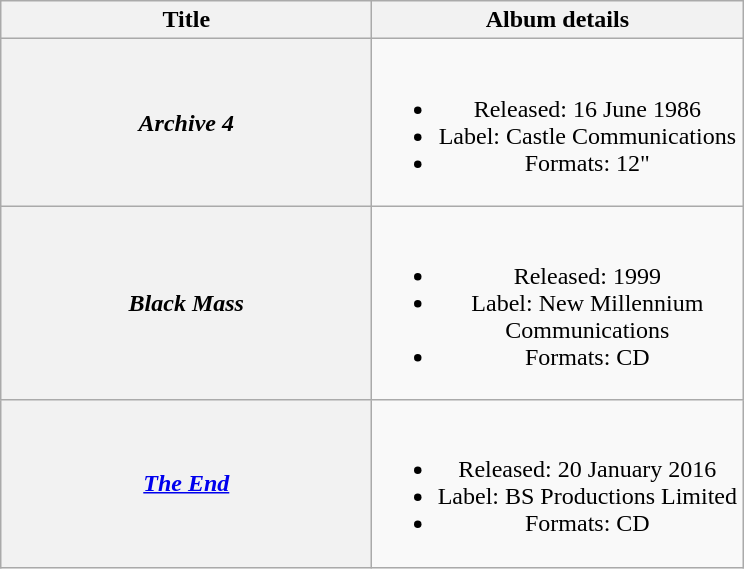<table class="wikitable plainrowheaders" style="text-align:center;">
<tr>
<th scope="col" style="width:15em;">Title</th>
<th scope="col" style="width:15em;">Album details</th>
</tr>
<tr>
<th scope="row"><em>Archive 4</em></th>
<td><br><ul><li>Released: 16 June 1986</li><li>Label: Castle Communications</li><li>Formats: 12"</li></ul></td>
</tr>
<tr>
<th scope="row"><em>Black Mass</em></th>
<td><br><ul><li>Released: 1999</li><li>Label: New Millennium Communications</li><li>Formats: CD</li></ul></td>
</tr>
<tr>
<th scope="row"><em><a href='#'>The End</a></em></th>
<td><br><ul><li>Released: 20 January 2016</li><li>Label: BS Productions Limited</li><li>Formats: CD</li></ul></td>
</tr>
</table>
